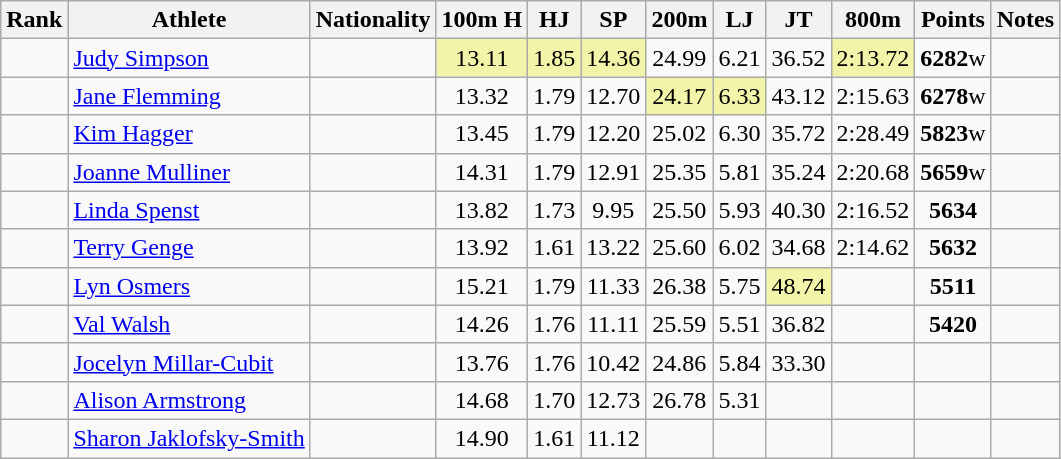<table class="wikitable sortable" style=" text-align:center">
<tr>
<th>Rank</th>
<th>Athlete</th>
<th>Nationality</th>
<th>100m H</th>
<th>HJ</th>
<th>SP</th>
<th>200m</th>
<th>LJ</th>
<th>JT</th>
<th>800m</th>
<th>Points</th>
<th>Notes</th>
</tr>
<tr>
<td></td>
<td align=left><a href='#'>Judy Simpson</a></td>
<td align=left></td>
<td bgcolor=#F2F5A9>13.11</td>
<td bgcolor=#F2F5A9>1.85</td>
<td bgcolor=#F2F5A9>14.36</td>
<td>24.99</td>
<td>6.21</td>
<td>36.52</td>
<td bgcolor=#F2F5A9>2:13.72</td>
<td><strong>6282</strong>w</td>
<td></td>
</tr>
<tr>
<td></td>
<td align=left><a href='#'>Jane Flemming</a></td>
<td align=left></td>
<td>13.32</td>
<td>1.79</td>
<td>12.70</td>
<td bgcolor=#F2F5A9>24.17</td>
<td bgcolor=#F2F5A9>6.33</td>
<td>43.12</td>
<td>2:15.63</td>
<td><strong>6278</strong>w</td>
<td></td>
</tr>
<tr>
<td></td>
<td align=left><a href='#'>Kim Hagger</a></td>
<td align=left></td>
<td>13.45</td>
<td>1.79</td>
<td>12.20</td>
<td>25.02</td>
<td>6.30</td>
<td>35.72</td>
<td>2:28.49</td>
<td><strong>5823</strong>w</td>
<td></td>
</tr>
<tr>
<td></td>
<td align=left><a href='#'>Joanne Mulliner</a></td>
<td align=left></td>
<td>14.31</td>
<td>1.79</td>
<td>12.91</td>
<td>25.35</td>
<td>5.81</td>
<td>35.24</td>
<td>2:20.68</td>
<td><strong>5659</strong>w</td>
<td></td>
</tr>
<tr>
<td></td>
<td align=left><a href='#'>Linda Spenst</a></td>
<td align=left></td>
<td>13.82</td>
<td>1.73</td>
<td>9.95</td>
<td>25.50</td>
<td>5.93</td>
<td>40.30</td>
<td>2:16.52</td>
<td><strong>5634</strong></td>
<td></td>
</tr>
<tr>
<td></td>
<td align=left><a href='#'>Terry Genge</a></td>
<td align=left></td>
<td>13.92</td>
<td>1.61</td>
<td>13.22</td>
<td>25.60</td>
<td>6.02</td>
<td>34.68</td>
<td>2:14.62</td>
<td><strong>5632</strong></td>
<td></td>
</tr>
<tr>
<td></td>
<td align=left><a href='#'>Lyn Osmers</a></td>
<td align=left></td>
<td>15.21</td>
<td>1.79</td>
<td>11.33</td>
<td>26.38</td>
<td>5.75</td>
<td bgcolor=#F2F5A9>48.74</td>
<td></td>
<td><strong>5511</strong></td>
<td></td>
</tr>
<tr>
<td></td>
<td align=left><a href='#'>Val Walsh</a></td>
<td align=left></td>
<td>14.26</td>
<td>1.76</td>
<td>11.11</td>
<td>25.59</td>
<td>5.51</td>
<td>36.82</td>
<td></td>
<td><strong>5420</strong></td>
<td></td>
</tr>
<tr>
<td></td>
<td align=left><a href='#'>Jocelyn Millar-Cubit</a></td>
<td align=left></td>
<td>13.76</td>
<td>1.76</td>
<td>10.42</td>
<td>24.86</td>
<td>5.84</td>
<td>33.30</td>
<td></td>
<td><strong></strong></td>
<td></td>
</tr>
<tr>
<td></td>
<td align=left><a href='#'>Alison Armstrong</a></td>
<td align=left></td>
<td>14.68</td>
<td>1.70</td>
<td>12.73</td>
<td>26.78</td>
<td>5.31</td>
<td></td>
<td></td>
<td><strong></strong></td>
<td></td>
</tr>
<tr>
<td></td>
<td align=left><a href='#'>Sharon Jaklofsky-Smith</a></td>
<td align=left></td>
<td>14.90</td>
<td>1.61</td>
<td>11.12</td>
<td></td>
<td></td>
<td></td>
<td></td>
<td><strong></strong></td>
<td></td>
</tr>
</table>
